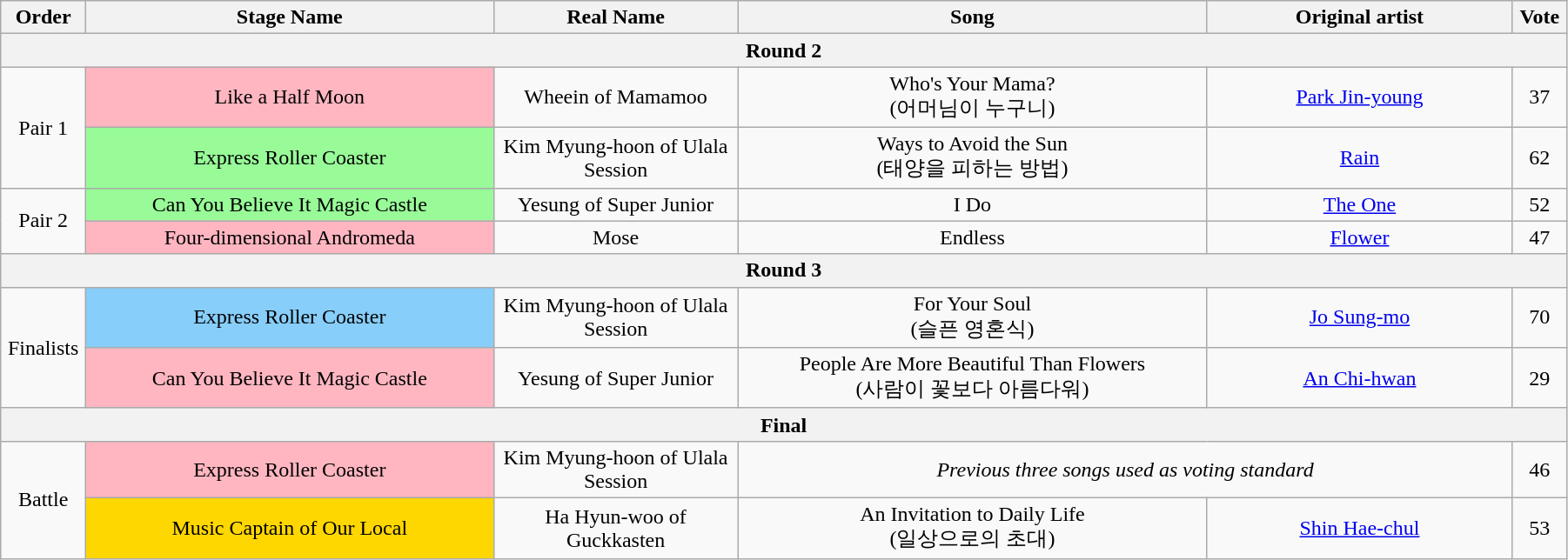<table class="wikitable" style="text-align:center; width:95%;">
<tr>
<th style="width:1%;">Order</th>
<th style="width:20%;">Stage Name</th>
<th style="width:12%;">Real Name</th>
<th style="width:23%;">Song</th>
<th style="width:15%;">Original artist</th>
<th style="width:1%;">Vote</th>
</tr>
<tr>
<th colspan=6>Round 2</th>
</tr>
<tr>
<td rowspan=2>Pair 1</td>
<td bgcolor="lightpink">Like a Half Moon</td>
<td>Wheein of Mamamoo</td>
<td>Who's Your Mama?<br>(어머님이 누구니)</td>
<td><a href='#'>Park Jin-young</a></td>
<td>37</td>
</tr>
<tr>
<td bgcolor="palegreen">Express Roller Coaster</td>
<td>Kim Myung-hoon of Ulala Session</td>
<td>Ways to Avoid the Sun<br>(태양을 피하는 방법)</td>
<td><a href='#'>Rain</a></td>
<td>62</td>
</tr>
<tr>
<td rowspan=2>Pair 2</td>
<td bgcolor="palegreen">Can You Believe It Magic Castle</td>
<td>Yesung of Super Junior</td>
<td>I Do</td>
<td><a href='#'>The One</a></td>
<td>52</td>
</tr>
<tr>
<td bgcolor="lightpink">Four-dimensional Andromeda</td>
<td>Mose</td>
<td>Endless</td>
<td><a href='#'>Flower</a></td>
<td>47</td>
</tr>
<tr>
<th colspan=6>Round 3</th>
</tr>
<tr>
<td rowspan=2>Finalists</td>
<td bgcolor="lightskyblue">Express Roller Coaster</td>
<td>Kim Myung-hoon of Ulala Session</td>
<td>For Your Soul<br>(슬픈 영혼식)</td>
<td><a href='#'>Jo Sung-mo</a></td>
<td>70</td>
</tr>
<tr>
<td bgcolor="lightpink">Can You Believe It Magic Castle</td>
<td>Yesung of Super Junior</td>
<td>People Are More Beautiful Than Flowers<br>(사람이 꽃보다 아름다워)</td>
<td><a href='#'>An Chi-hwan</a></td>
<td>29</td>
</tr>
<tr>
<th colspan=6>Final</th>
</tr>
<tr>
<td rowspan=2>Battle</td>
<td bgcolor="lightpink">Express Roller Coaster</td>
<td>Kim Myung-hoon of Ulala Session</td>
<td colspan=2><em>Previous three songs used as voting standard</em></td>
<td>46</td>
</tr>
<tr>
<td bgcolor="gold">Music Captain of Our Local</td>
<td>Ha Hyun-woo of Guckkasten</td>
<td>An Invitation to Daily Life<br>(일상으로의 초대)</td>
<td><a href='#'>Shin Hae-chul</a></td>
<td>53</td>
</tr>
</table>
